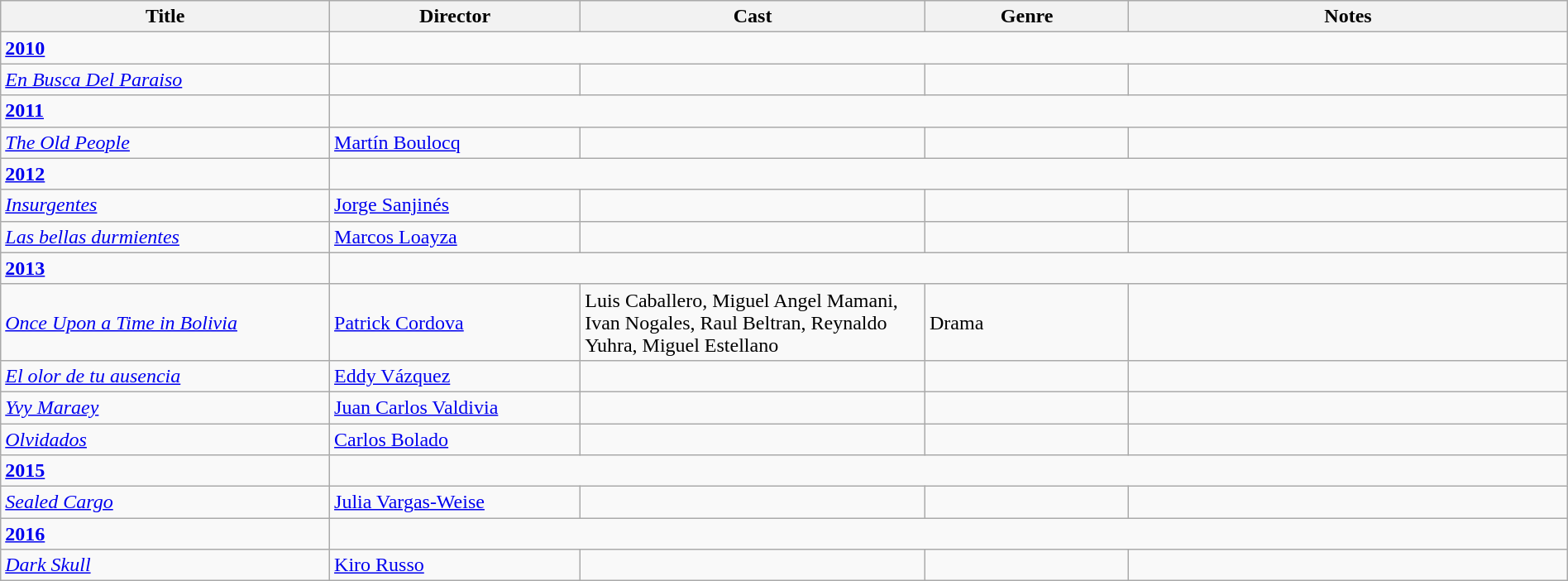<table class="wikitable" style="width:100%;">
<tr>
<th style="width:21%;">Title</th>
<th style="width:16%;">Director</th>
<th style="width:22%;">Cast</th>
<th style="width:13%;">Genre</th>
<th style="width:28%;">Notes</th>
</tr>
<tr>
<td><strong><a href='#'>2010</a></strong></td>
</tr>
<tr>
<td><em><a href='#'>En Busca Del Paraiso</a></em></td>
<td></td>
<td></td>
<td></td>
<td></td>
</tr>
<tr>
<td><strong><a href='#'>2011</a></strong></td>
</tr>
<tr>
<td><em><a href='#'>The Old People</a></em></td>
<td><a href='#'>Martín Boulocq</a></td>
<td></td>
<td></td>
<td></td>
</tr>
<tr>
<td><strong><a href='#'>2012</a></strong></td>
</tr>
<tr>
<td><em><a href='#'>Insurgentes</a></em></td>
<td><a href='#'>Jorge Sanjinés</a></td>
<td></td>
<td></td>
<td></td>
</tr>
<tr>
<td><em><a href='#'>Las bellas durmientes</a></em></td>
<td><a href='#'>Marcos Loayza</a></td>
<td></td>
<td></td>
<td></td>
</tr>
<tr>
<td><strong><a href='#'>2013</a></strong></td>
</tr>
<tr>
<td><em><a href='#'>Once Upon a Time in Bolivia</a></em></td>
<td><a href='#'>Patrick Cordova</a></td>
<td>Luis Caballero, Miguel Angel Mamani, Ivan Nogales, Raul Beltran, Reynaldo Yuhra, Miguel Estellano</td>
<td>Drama</td>
<td></td>
</tr>
<tr>
<td><em><a href='#'>El olor de tu ausencia</a></em></td>
<td><a href='#'>Eddy Vázquez</a></td>
<td></td>
<td></td>
<td></td>
</tr>
<tr>
<td><em><a href='#'>Yvy Maraey</a></em></td>
<td><a href='#'>Juan Carlos Valdivia</a></td>
<td></td>
<td></td>
<td></td>
</tr>
<tr>
<td><em><a href='#'>Olvidados</a></em></td>
<td><a href='#'>Carlos Bolado</a></td>
<td></td>
<td></td>
<td></td>
</tr>
<tr>
<td><strong><a href='#'>2015</a></strong></td>
</tr>
<tr>
<td><em><a href='#'>Sealed Cargo</a></em></td>
<td><a href='#'>Julia Vargas-Weise</a></td>
<td></td>
<td></td>
<td></td>
</tr>
<tr>
<td><strong><a href='#'>2016</a></strong></td>
</tr>
<tr>
<td><em><a href='#'>Dark Skull</a></em></td>
<td><a href='#'>Kiro Russo</a></td>
<td></td>
<td></td>
<td></td>
</tr>
</table>
